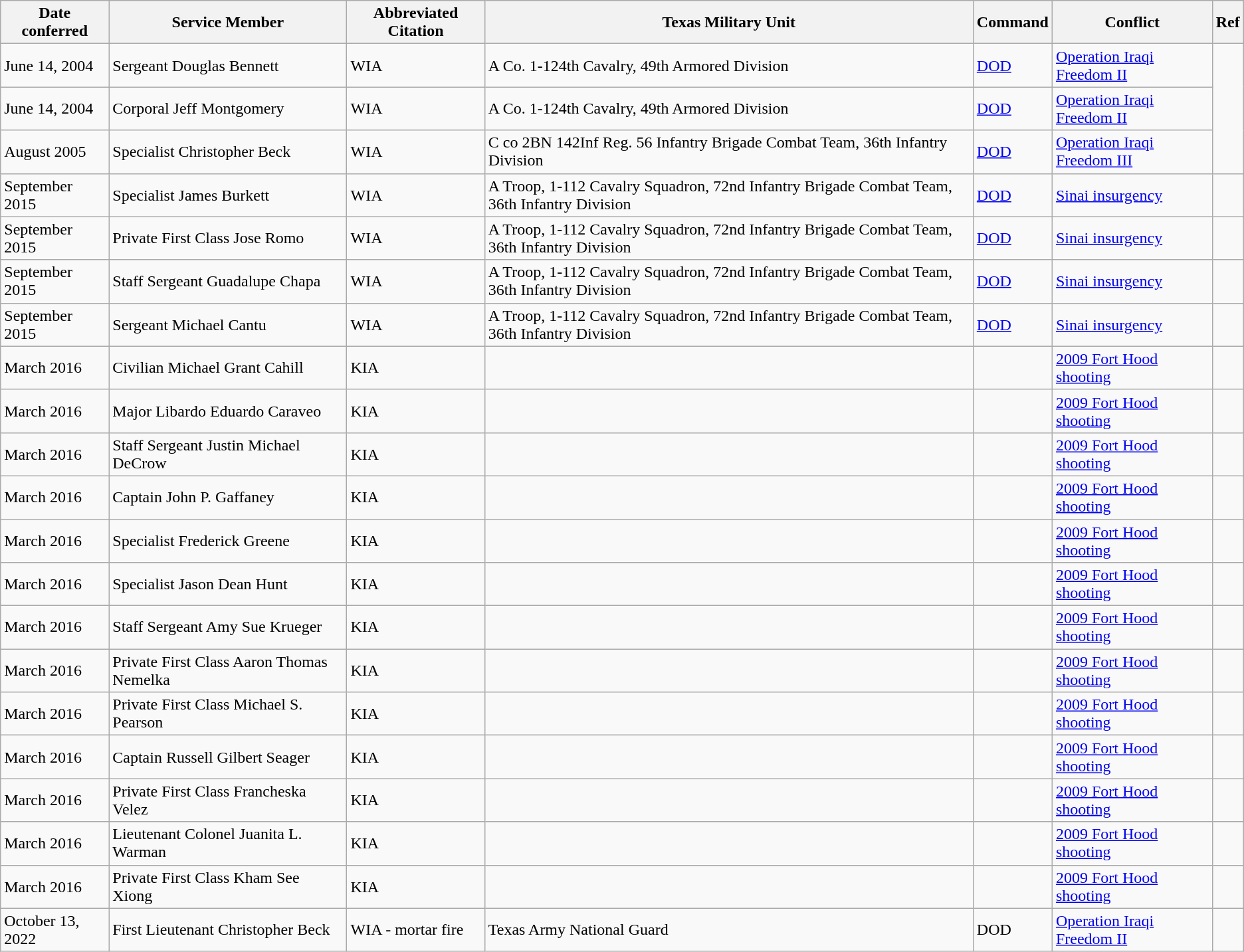<table class="wikitable">
<tr>
<th>Date conferred</th>
<th>Service Member</th>
<th>Abbreviated Citation</th>
<th>Texas Military Unit</th>
<th>Command</th>
<th>Conflict</th>
<th>Ref</th>
</tr>
<tr>
<td>June 14, 2004</td>
<td>Sergeant Douglas Bennett</td>
<td>WIA</td>
<td>A Co. 1-124th Cavalry, 49th Armored Division</td>
<td><a href='#'>DOD</a></td>
<td><a href='#'>Operation Iraqi Freedom II</a></td>
</tr>
<tr>
<td>June 14, 2004</td>
<td>Corporal Jeff Montgomery</td>
<td>WIA</td>
<td>A Co. 1-124th Cavalry, 49th Armored Division</td>
<td><a href='#'>DOD</a></td>
<td><a href='#'>Operation Iraqi Freedom II</a></td>
</tr>
<tr>
<td>August 2005</td>
<td>Specialist Christopher Beck</td>
<td>WIA</td>
<td>C co 2BN 142Inf Reg. 56 Infantry Brigade Combat Team, 36th Infantry Division</td>
<td><a href='#'>DOD</a></td>
<td><a href='#'>Operation Iraqi Freedom III</a></td>
</tr>
<tr>
<td>September 2015</td>
<td>Specialist James Burkett</td>
<td>WIA</td>
<td>A Troop, 1-112 Cavalry Squadron, 72nd Infantry Brigade Combat Team, 36th Infantry Division</td>
<td><a href='#'>DOD</a></td>
<td><a href='#'>Sinai insurgency</a></td>
<td></td>
</tr>
<tr>
<td>September 2015</td>
<td>Private First Class Jose Romo</td>
<td>WIA</td>
<td>A Troop, 1-112 Cavalry Squadron, 72nd Infantry Brigade Combat Team, 36th Infantry Division</td>
<td><a href='#'>DOD</a></td>
<td><a href='#'>Sinai insurgency</a></td>
<td></td>
</tr>
<tr>
<td>September 2015</td>
<td>Staff Sergeant Guadalupe Chapa</td>
<td>WIA</td>
<td>A Troop, 1-112 Cavalry Squadron, 72nd Infantry Brigade Combat Team, 36th Infantry Division</td>
<td><a href='#'>DOD</a></td>
<td><a href='#'>Sinai insurgency</a></td>
<td></td>
</tr>
<tr>
<td>September 2015</td>
<td>Sergeant Michael Cantu</td>
<td>WIA</td>
<td>A Troop, 1-112 Cavalry Squadron, 72nd Infantry Brigade Combat Team, 36th Infantry Division</td>
<td><a href='#'>DOD</a></td>
<td><a href='#'>Sinai insurgency</a></td>
<td></td>
</tr>
<tr>
<td>March 2016</td>
<td>Civilian Michael Grant Cahill</td>
<td>KIA</td>
<td></td>
<td></td>
<td><a href='#'>2009 Fort Hood shooting</a></td>
<td></td>
</tr>
<tr>
<td>March 2016</td>
<td>Major Libardo Eduardo Caraveo</td>
<td>KIA</td>
<td></td>
<td></td>
<td><a href='#'>2009 Fort Hood shooting</a></td>
<td></td>
</tr>
<tr>
<td>March 2016</td>
<td>Staff Sergeant Justin Michael DeCrow</td>
<td>KIA</td>
<td></td>
<td></td>
<td><a href='#'>2009 Fort Hood shooting</a></td>
<td></td>
</tr>
<tr>
<td>March 2016</td>
<td>Captain John P. Gaffaney</td>
<td>KIA</td>
<td></td>
<td></td>
<td><a href='#'>2009 Fort Hood shooting</a></td>
<td></td>
</tr>
<tr>
<td>March 2016</td>
<td>Specialist Frederick Greene</td>
<td>KIA</td>
<td></td>
<td></td>
<td><a href='#'>2009 Fort Hood shooting</a></td>
<td></td>
</tr>
<tr>
<td>March 2016</td>
<td>Specialist Jason Dean Hunt</td>
<td>KIA</td>
<td></td>
<td></td>
<td><a href='#'>2009 Fort Hood shooting</a></td>
<td></td>
</tr>
<tr>
<td>March 2016</td>
<td>Staff Sergeant Amy Sue Krueger</td>
<td>KIA</td>
<td></td>
<td></td>
<td><a href='#'>2009 Fort Hood shooting</a></td>
<td></td>
</tr>
<tr>
<td>March 2016</td>
<td>Private First Class Aaron Thomas Nemelka</td>
<td>KIA</td>
<td></td>
<td></td>
<td><a href='#'>2009 Fort Hood shooting</a></td>
<td></td>
</tr>
<tr>
<td>March 2016</td>
<td>Private First Class Michael S. Pearson</td>
<td>KIA</td>
<td></td>
<td></td>
<td><a href='#'>2009 Fort Hood shooting</a></td>
<td></td>
</tr>
<tr>
<td>March 2016</td>
<td>Captain Russell Gilbert Seager</td>
<td>KIA</td>
<td></td>
<td></td>
<td><a href='#'>2009 Fort Hood shooting</a></td>
<td></td>
</tr>
<tr>
<td>March 2016</td>
<td>Private First Class Francheska Velez</td>
<td>KIA</td>
<td></td>
<td></td>
<td><a href='#'>2009 Fort Hood shooting</a></td>
<td></td>
</tr>
<tr>
<td>March 2016</td>
<td>Lieutenant Colonel Juanita L. Warman</td>
<td>KIA</td>
<td></td>
<td></td>
<td><a href='#'>2009 Fort Hood shooting</a></td>
<td></td>
</tr>
<tr>
<td>March 2016</td>
<td>Private First Class Kham See Xiong</td>
<td>KIA</td>
<td></td>
<td></td>
<td><a href='#'>2009 Fort Hood shooting</a></td>
<td></td>
</tr>
<tr>
<td>October 13, 2022</td>
<td>First Lieutenant Christopher Beck</td>
<td>WIA - mortar fire</td>
<td>Texas Army National Guard</td>
<td>DOD</td>
<td><a href='#'>Operation Iraqi Freedom II</a></td>
<td></td>
</tr>
</table>
